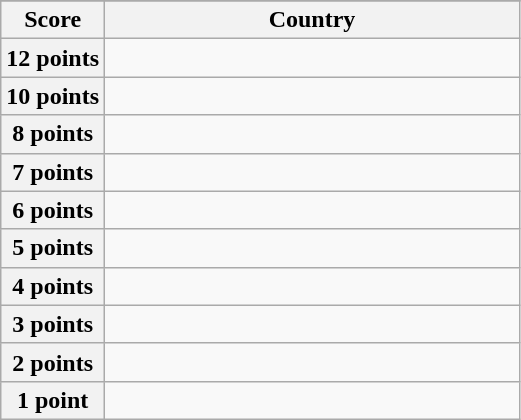<table class="wikitable">
<tr>
</tr>
<tr>
<th scope="col" width="20%">Score</th>
<th scope="col">Country</th>
</tr>
<tr>
<th scope="row">12 points</th>
<td></td>
</tr>
<tr>
<th scope="row">10 points</th>
<td></td>
</tr>
<tr>
<th scope="row">8 points</th>
<td></td>
</tr>
<tr>
<th scope="row">7 points</th>
<td></td>
</tr>
<tr>
<th scope="row">6 points</th>
<td></td>
</tr>
<tr>
<th scope="row">5 points</th>
<td></td>
</tr>
<tr>
<th scope="row">4 points</th>
<td></td>
</tr>
<tr>
<th scope="row">3 points</th>
<td></td>
</tr>
<tr>
<th scope="row">2 points</th>
<td></td>
</tr>
<tr>
<th scope="row">1 point</th>
<td></td>
</tr>
</table>
